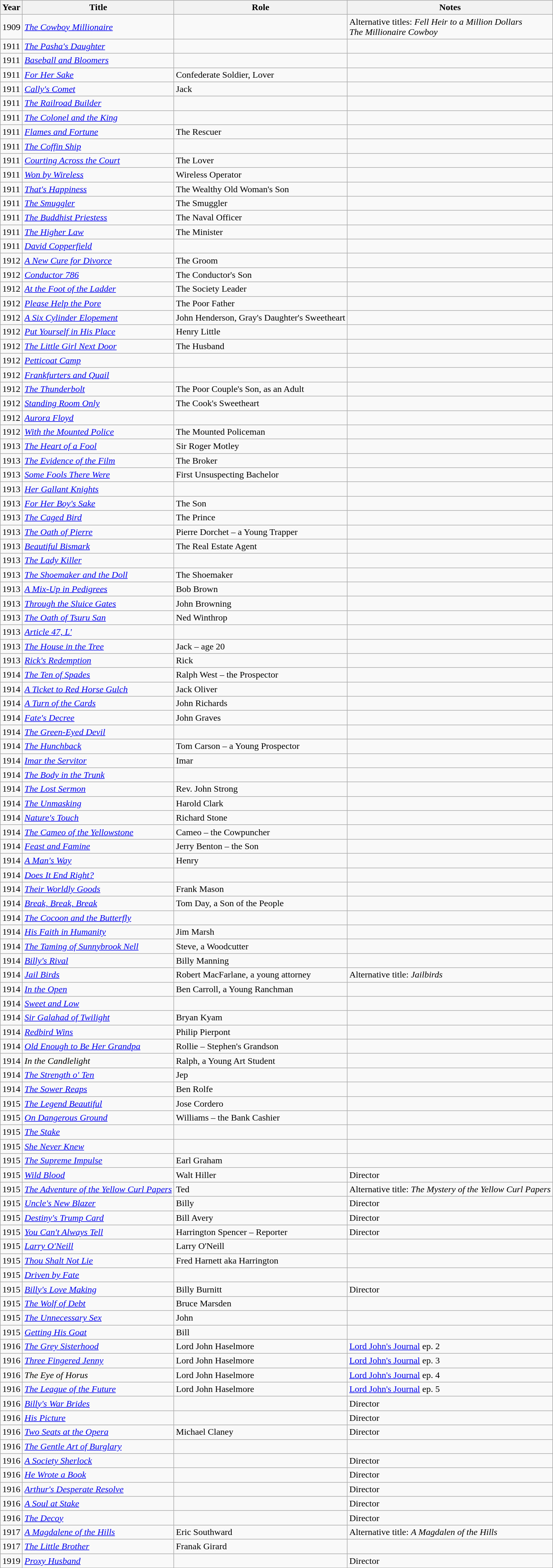<table class="wikitable sortable">
<tr>
<th>Year</th>
<th>Title</th>
<th>Role</th>
<th class="unsortable">Notes</th>
</tr>
<tr>
<td>1909</td>
<td><em><a href='#'>The Cowboy Millionaire</a></em></td>
<td></td>
<td>Alternative titles: <em>Fell Heir to a Million Dollars</em><br><em>The Millionaire Cowboy</em></td>
</tr>
<tr>
<td>1911</td>
<td><em><a href='#'>The Pasha's Daughter</a></em></td>
<td></td>
<td></td>
</tr>
<tr>
<td>1911</td>
<td><em><a href='#'>Baseball and Bloomers</a></em></td>
<td></td>
<td></td>
</tr>
<tr>
<td>1911</td>
<td><em><a href='#'>For Her Sake</a></em></td>
<td>Confederate Soldier, Lover</td>
<td></td>
</tr>
<tr>
<td>1911</td>
<td><em><a href='#'>Cally's Comet</a></em></td>
<td>Jack</td>
<td></td>
</tr>
<tr>
<td>1911</td>
<td><em><a href='#'>The Railroad Builder</a></em></td>
<td></td>
<td></td>
</tr>
<tr>
<td>1911</td>
<td><em><a href='#'>The Colonel and the King</a></em></td>
<td></td>
<td></td>
</tr>
<tr>
<td>1911</td>
<td><em><a href='#'>Flames and Fortune</a></em></td>
<td>The Rescuer</td>
<td></td>
</tr>
<tr>
<td>1911</td>
<td><em><a href='#'>The Coffin Ship</a></em></td>
<td></td>
<td></td>
</tr>
<tr>
<td>1911</td>
<td><em><a href='#'>Courting Across the Court</a></em></td>
<td>The Lover</td>
<td></td>
</tr>
<tr>
<td>1911</td>
<td><em><a href='#'>Won by Wireless</a></em></td>
<td>Wireless Operator</td>
<td></td>
</tr>
<tr>
<td>1911</td>
<td><em><a href='#'>That's Happiness</a></em></td>
<td>The Wealthy Old Woman's Son</td>
<td></td>
</tr>
<tr>
<td>1911</td>
<td><em><a href='#'>The Smuggler</a></em></td>
<td>The Smuggler</td>
<td></td>
</tr>
<tr>
<td>1911</td>
<td><em><a href='#'>The Buddhist Priestess</a></em></td>
<td>The Naval Officer</td>
<td></td>
</tr>
<tr>
<td>1911</td>
<td><em><a href='#'>The Higher Law</a></em></td>
<td>The Minister</td>
<td></td>
</tr>
<tr>
<td>1911</td>
<td><em><a href='#'>David Copperfield</a></em></td>
<td></td>
<td></td>
</tr>
<tr>
<td>1912</td>
<td><em><a href='#'>A New Cure for Divorce</a></em></td>
<td>The Groom</td>
<td></td>
</tr>
<tr>
<td>1912</td>
<td><em><a href='#'>Conductor 786</a></em></td>
<td>The Conductor's Son</td>
<td></td>
</tr>
<tr>
<td>1912</td>
<td><em><a href='#'>At the Foot of the Ladder</a></em></td>
<td>The Society Leader</td>
<td></td>
</tr>
<tr>
<td>1912</td>
<td><em><a href='#'>Please Help the Pore</a></em></td>
<td>The Poor Father</td>
<td></td>
</tr>
<tr>
<td>1912</td>
<td><em><a href='#'>A Six Cylinder Elopement</a></em></td>
<td>John Henderson, Gray's Daughter's Sweetheart</td>
<td></td>
</tr>
<tr>
<td>1912</td>
<td><em><a href='#'>Put Yourself in His Place</a></em></td>
<td>Henry Little</td>
<td></td>
</tr>
<tr>
<td>1912</td>
<td><em><a href='#'>The Little Girl Next Door</a></em></td>
<td>The Husband</td>
<td></td>
</tr>
<tr>
<td>1912</td>
<td><em><a href='#'>Petticoat Camp</a></em></td>
<td></td>
<td></td>
</tr>
<tr>
<td>1912</td>
<td><em><a href='#'>Frankfurters and Quail</a></em></td>
<td></td>
<td></td>
</tr>
<tr>
<td>1912</td>
<td><em><a href='#'>The Thunderbolt</a></em></td>
<td>The Poor Couple's Son, as an Adult</td>
<td></td>
</tr>
<tr>
<td>1912</td>
<td><em><a href='#'>Standing Room Only</a></em></td>
<td>The Cook's Sweetheart</td>
<td></td>
</tr>
<tr>
<td>1912</td>
<td><em><a href='#'>Aurora Floyd</a></em></td>
<td></td>
<td></td>
</tr>
<tr>
<td>1912</td>
<td><em><a href='#'>With the Mounted Police</a></em></td>
<td>The Mounted Policeman</td>
<td></td>
</tr>
<tr>
<td>1913</td>
<td><em><a href='#'>The Heart of a Fool</a></em></td>
<td>Sir Roger Motley</td>
<td></td>
</tr>
<tr>
<td>1913</td>
<td><em><a href='#'>The Evidence of the Film</a></em></td>
<td>The Broker</td>
<td></td>
</tr>
<tr>
<td>1913</td>
<td><em><a href='#'>Some Fools There Were</a></em></td>
<td>First Unsuspecting Bachelor</td>
<td></td>
</tr>
<tr>
<td>1913</td>
<td><em><a href='#'>Her Gallant Knights</a></em></td>
<td></td>
<td></td>
</tr>
<tr>
<td>1913</td>
<td><em><a href='#'>For Her Boy's Sake</a></em></td>
<td>The Son</td>
<td></td>
</tr>
<tr>
<td>1913</td>
<td><em><a href='#'>The Caged Bird</a></em></td>
<td>The Prince</td>
<td></td>
</tr>
<tr>
<td>1913</td>
<td><em><a href='#'>The Oath of Pierre</a></em></td>
<td>Pierre Dorchet – a Young Trapper</td>
<td></td>
</tr>
<tr>
<td>1913</td>
<td><em><a href='#'>Beautiful Bismark</a></em></td>
<td>The Real Estate Agent</td>
<td></td>
</tr>
<tr>
<td>1913</td>
<td><em><a href='#'>The Lady Killer</a></em></td>
<td></td>
<td></td>
</tr>
<tr>
<td>1913</td>
<td><em><a href='#'>The Shoemaker and the Doll</a></em></td>
<td>The Shoemaker</td>
<td></td>
</tr>
<tr>
<td>1913</td>
<td><em><a href='#'>A Mix-Up in Pedigrees</a></em></td>
<td>Bob Brown</td>
<td></td>
</tr>
<tr>
<td>1913</td>
<td><em><a href='#'>Through the Sluice Gates</a></em></td>
<td>John Browning</td>
<td></td>
</tr>
<tr>
<td>1913</td>
<td><em><a href='#'>The Oath of Tsuru San</a></em></td>
<td>Ned Winthrop</td>
<td></td>
</tr>
<tr>
<td>1913</td>
<td><em><a href='#'>Article 47, L'</a></em></td>
<td></td>
<td></td>
</tr>
<tr>
<td>1913</td>
<td><em><a href='#'>The House in the Tree</a></em></td>
<td>Jack – age 20</td>
<td></td>
</tr>
<tr>
<td>1913</td>
<td><em><a href='#'>Rick's Redemption</a></em></td>
<td>Rick</td>
<td></td>
</tr>
<tr>
<td>1914</td>
<td><em><a href='#'>The Ten of Spades</a></em></td>
<td>Ralph West – the Prospector</td>
<td></td>
</tr>
<tr>
<td>1914</td>
<td><em><a href='#'>A Ticket to Red Horse Gulch</a></em></td>
<td>Jack Oliver</td>
<td></td>
</tr>
<tr>
<td>1914</td>
<td><em><a href='#'>A Turn of the Cards</a></em></td>
<td>John Richards</td>
<td></td>
</tr>
<tr>
<td>1914</td>
<td><em><a href='#'>Fate's Decree</a></em></td>
<td>John Graves</td>
<td></td>
</tr>
<tr>
<td>1914</td>
<td><em><a href='#'>The Green-Eyed Devil</a></em></td>
<td></td>
<td></td>
</tr>
<tr>
<td>1914</td>
<td><em><a href='#'>The Hunchback</a></em></td>
<td>Tom Carson – a Young Prospector</td>
<td></td>
</tr>
<tr>
<td>1914</td>
<td><em><a href='#'>Imar the Servitor</a></em></td>
<td>Imar</td>
<td></td>
</tr>
<tr>
<td>1914</td>
<td><em><a href='#'>The Body in the Trunk</a></em></td>
<td></td>
<td></td>
</tr>
<tr>
<td>1914</td>
<td><em><a href='#'>The Lost Sermon</a></em></td>
<td>Rev. John Strong</td>
<td></td>
</tr>
<tr>
<td>1914</td>
<td><em><a href='#'>The Unmasking</a></em></td>
<td>Harold Clark</td>
<td></td>
</tr>
<tr>
<td>1914</td>
<td><em><a href='#'>Nature's Touch</a></em></td>
<td>Richard Stone</td>
<td></td>
</tr>
<tr>
<td>1914</td>
<td><em><a href='#'>The Cameo of the Yellowstone</a></em></td>
<td>Cameo – the Cowpuncher</td>
<td></td>
</tr>
<tr>
<td>1914</td>
<td><em><a href='#'>Feast and Famine</a></em></td>
<td>Jerry Benton – the Son</td>
<td></td>
</tr>
<tr>
<td>1914</td>
<td><em><a href='#'>A Man's Way</a></em></td>
<td>Henry</td>
<td></td>
</tr>
<tr>
<td>1914</td>
<td><em><a href='#'>Does It End Right?</a></em></td>
<td></td>
<td></td>
</tr>
<tr>
<td>1914</td>
<td><em><a href='#'>Their Worldly Goods</a></em></td>
<td>Frank Mason</td>
<td></td>
</tr>
<tr>
<td>1914</td>
<td><em><a href='#'>Break, Break, Break</a></em></td>
<td>Tom Day, a Son of the People</td>
<td></td>
</tr>
<tr>
<td>1914</td>
<td><em><a href='#'>The Cocoon and the Butterfly</a></em></td>
<td></td>
<td></td>
</tr>
<tr>
<td>1914</td>
<td><em><a href='#'>His Faith in Humanity</a></em></td>
<td>Jim Marsh</td>
<td></td>
</tr>
<tr>
<td>1914</td>
<td><em><a href='#'>The Taming of Sunnybrook Nell</a></em></td>
<td>Steve, a Woodcutter</td>
<td></td>
</tr>
<tr>
<td>1914</td>
<td><em><a href='#'>Billy's Rival</a></em></td>
<td>Billy Manning</td>
<td></td>
</tr>
<tr>
<td>1914</td>
<td><em><a href='#'>Jail Birds</a></em></td>
<td>Robert MacFarlane, a young attorney</td>
<td>Alternative title: <em>Jailbirds</em></td>
</tr>
<tr>
<td>1914</td>
<td><em><a href='#'>In the Open</a></em></td>
<td>Ben Carroll, a Young Ranchman</td>
<td></td>
</tr>
<tr>
<td>1914</td>
<td><em><a href='#'>Sweet and Low</a></em></td>
<td></td>
<td></td>
</tr>
<tr>
<td>1914</td>
<td><em><a href='#'>Sir Galahad of Twilight</a></em></td>
<td>Bryan Kyam</td>
<td></td>
</tr>
<tr>
<td>1914</td>
<td><em><a href='#'>Redbird Wins</a></em></td>
<td>Philip Pierpont</td>
<td></td>
</tr>
<tr>
<td>1914</td>
<td><em><a href='#'>Old Enough to Be Her Grandpa</a></em></td>
<td>Rollie – Stephen's Grandson</td>
<td></td>
</tr>
<tr>
<td>1914</td>
<td><em>In the Candlelight</em></td>
<td>Ralph, a Young Art Student</td>
<td></td>
</tr>
<tr>
<td>1914</td>
<td><em><a href='#'>The Strength o' Ten</a></em></td>
<td>Jep</td>
<td></td>
</tr>
<tr>
<td>1914</td>
<td><em><a href='#'>The Sower Reaps</a></em></td>
<td>Ben Rolfe</td>
<td></td>
</tr>
<tr>
<td>1915</td>
<td><em><a href='#'>The Legend Beautiful</a></em></td>
<td>Jose Cordero</td>
<td></td>
</tr>
<tr>
<td>1915</td>
<td><em><a href='#'>On Dangerous Ground</a></em></td>
<td>Williams – the Bank Cashier</td>
<td></td>
</tr>
<tr>
<td>1915</td>
<td><em><a href='#'>The Stake</a></em></td>
<td></td>
<td></td>
</tr>
<tr>
<td>1915</td>
<td><em><a href='#'>She Never Knew</a></em></td>
<td></td>
<td></td>
</tr>
<tr>
<td>1915</td>
<td><em><a href='#'>The Supreme Impulse</a></em></td>
<td>Earl Graham</td>
<td></td>
</tr>
<tr>
<td>1915</td>
<td><em><a href='#'>Wild Blood</a></em></td>
<td>Walt Hiller</td>
<td>Director</td>
</tr>
<tr>
<td>1915</td>
<td><em><a href='#'>The Adventure of the Yellow Curl Papers</a></em></td>
<td>Ted</td>
<td>Alternative title: <em>The Mystery of the Yellow Curl Papers</em></td>
</tr>
<tr>
<td>1915</td>
<td><em><a href='#'>Uncle's New Blazer</a></em></td>
<td>Billy</td>
<td>Director</td>
</tr>
<tr>
<td>1915</td>
<td><em><a href='#'>Destiny's Trump Card</a></em></td>
<td>Bill Avery</td>
<td>Director</td>
</tr>
<tr>
<td>1915</td>
<td><em><a href='#'>You Can't Always Tell</a></em></td>
<td>Harrington Spencer – Reporter</td>
<td>Director</td>
</tr>
<tr>
<td>1915</td>
<td><em><a href='#'>Larry O'Neill</a></em></td>
<td>Larry O'Neill</td>
<td></td>
</tr>
<tr>
<td>1915</td>
<td><em><a href='#'>Thou Shalt Not Lie</a></em></td>
<td>Fred Harnett aka Harrington</td>
<td></td>
</tr>
<tr>
<td>1915</td>
<td><em><a href='#'>Driven by Fate</a></em></td>
<td></td>
<td></td>
</tr>
<tr>
<td>1915</td>
<td><em><a href='#'>Billy's Love Making</a></em></td>
<td>Billy Burnitt</td>
<td>Director</td>
</tr>
<tr>
<td>1915</td>
<td><em><a href='#'>The Wolf of Debt</a></em></td>
<td>Bruce Marsden</td>
<td></td>
</tr>
<tr>
<td>1915</td>
<td><em><a href='#'>The Unnecessary Sex</a></em></td>
<td>John</td>
<td></td>
</tr>
<tr>
<td>1915</td>
<td><em><a href='#'>Getting His Goat</a></em></td>
<td>Bill</td>
<td></td>
</tr>
<tr>
<td>1916</td>
<td><em><a href='#'>The Grey Sisterhood</a></em></td>
<td>Lord John Haselmore</td>
<td><a href='#'>Lord John's Journal</a> ep. 2</td>
</tr>
<tr>
<td>1916</td>
<td><em><a href='#'>Three Fingered Jenny</a></em></td>
<td>Lord John Haselmore</td>
<td><a href='#'>Lord John's Journal</a> ep. 3</td>
</tr>
<tr>
<td>1916</td>
<td><em>The Eye of Horus</em></td>
<td>Lord John Haselmore</td>
<td><a href='#'>Lord John's Journal</a> ep. 4</td>
</tr>
<tr>
<td>1916</td>
<td><em><a href='#'>The League of the Future</a></em></td>
<td>Lord John Haselmore</td>
<td><a href='#'>Lord John's Journal</a> ep. 5</td>
</tr>
<tr>
<td>1916</td>
<td><em><a href='#'>Billy's War Brides</a></em></td>
<td></td>
<td>Director</td>
</tr>
<tr>
<td>1916</td>
<td><em><a href='#'>His Picture</a></em></td>
<td></td>
<td>Director</td>
</tr>
<tr>
<td>1916</td>
<td><em><a href='#'>Two Seats at the Opera</a></em></td>
<td>Michael Claney</td>
<td>Director</td>
</tr>
<tr>
<td>1916</td>
<td><em><a href='#'>The Gentle Art of Burglary</a></em></td>
<td></td>
<td></td>
</tr>
<tr>
<td>1916</td>
<td><em><a href='#'>A Society Sherlock</a></em></td>
<td></td>
<td>Director</td>
</tr>
<tr>
<td>1916</td>
<td><em><a href='#'>He Wrote a Book</a></em></td>
<td></td>
<td>Director</td>
</tr>
<tr>
<td>1916</td>
<td><em><a href='#'>Arthur's Desperate Resolve</a></em></td>
<td></td>
<td>Director</td>
</tr>
<tr>
<td>1916</td>
<td><em><a href='#'>A Soul at Stake</a></em></td>
<td></td>
<td>Director</td>
</tr>
<tr>
<td>1916</td>
<td><em><a href='#'>The Decoy</a></em></td>
<td></td>
<td>Director</td>
</tr>
<tr>
<td>1917</td>
<td><em><a href='#'>A Magdalene of the Hills</a></em></td>
<td>Eric Southward</td>
<td>Alternative title: <em>A Magdalen of the Hills</em></td>
</tr>
<tr>
<td>1917</td>
<td><em><a href='#'>The Little Brother</a></em></td>
<td>Franak Girard</td>
<td></td>
</tr>
<tr>
<td>1919</td>
<td><em><a href='#'>Proxy Husband</a></em></td>
<td></td>
<td>Director</td>
</tr>
<tr>
</tr>
</table>
